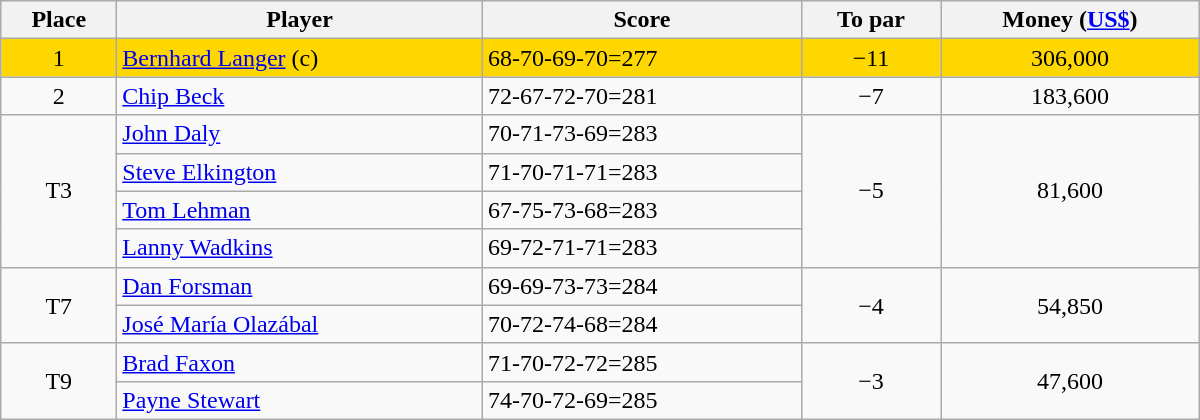<table class="wikitable" style="width:50em; margin-bottom:0">
<tr>
<th>Place</th>
<th>Player</th>
<th>Score</th>
<th>To par</th>
<th>Money (<a href='#'>US$</a>)</th>
</tr>
<tr style="background:gold">
<td align=center>1</td>
<td> <a href='#'>Bernhard Langer</a> (c)</td>
<td>68-70-69-70=277</td>
<td align=center>−11</td>
<td align=center>306,000</td>
</tr>
<tr>
<td align=center>2</td>
<td> <a href='#'>Chip Beck</a></td>
<td>72-67-72-70=281</td>
<td align=center>−7</td>
<td align=center>183,600</td>
</tr>
<tr>
<td rowspan=4 align=center>T3</td>
<td> <a href='#'>John Daly</a></td>
<td>70-71-73-69=283</td>
<td rowspan=4 align=center>−5</td>
<td rowspan=4 align=center>81,600</td>
</tr>
<tr>
<td> <a href='#'>Steve Elkington</a></td>
<td>71-70-71-71=283</td>
</tr>
<tr>
<td> <a href='#'>Tom Lehman</a></td>
<td>67-75-73-68=283</td>
</tr>
<tr>
<td> <a href='#'>Lanny Wadkins</a></td>
<td>69-72-71-71=283</td>
</tr>
<tr>
<td rowspan=2 align=center>T7</td>
<td> <a href='#'>Dan Forsman</a></td>
<td>69-69-73-73=284</td>
<td rowspan=2 align=center>−4</td>
<td rowspan=2 align=center>54,850</td>
</tr>
<tr>
<td> <a href='#'>José María Olazábal</a></td>
<td>70-72-74-68=284</td>
</tr>
<tr>
<td rowspan=2 align=center>T9</td>
<td> <a href='#'>Brad Faxon</a></td>
<td>71-70-72-72=285</td>
<td rowspan=2 align=center>−3</td>
<td rowspan=2 align=center>47,600</td>
</tr>
<tr>
<td> <a href='#'>Payne Stewart</a></td>
<td>74-70-72-69=285</td>
</tr>
</table>
